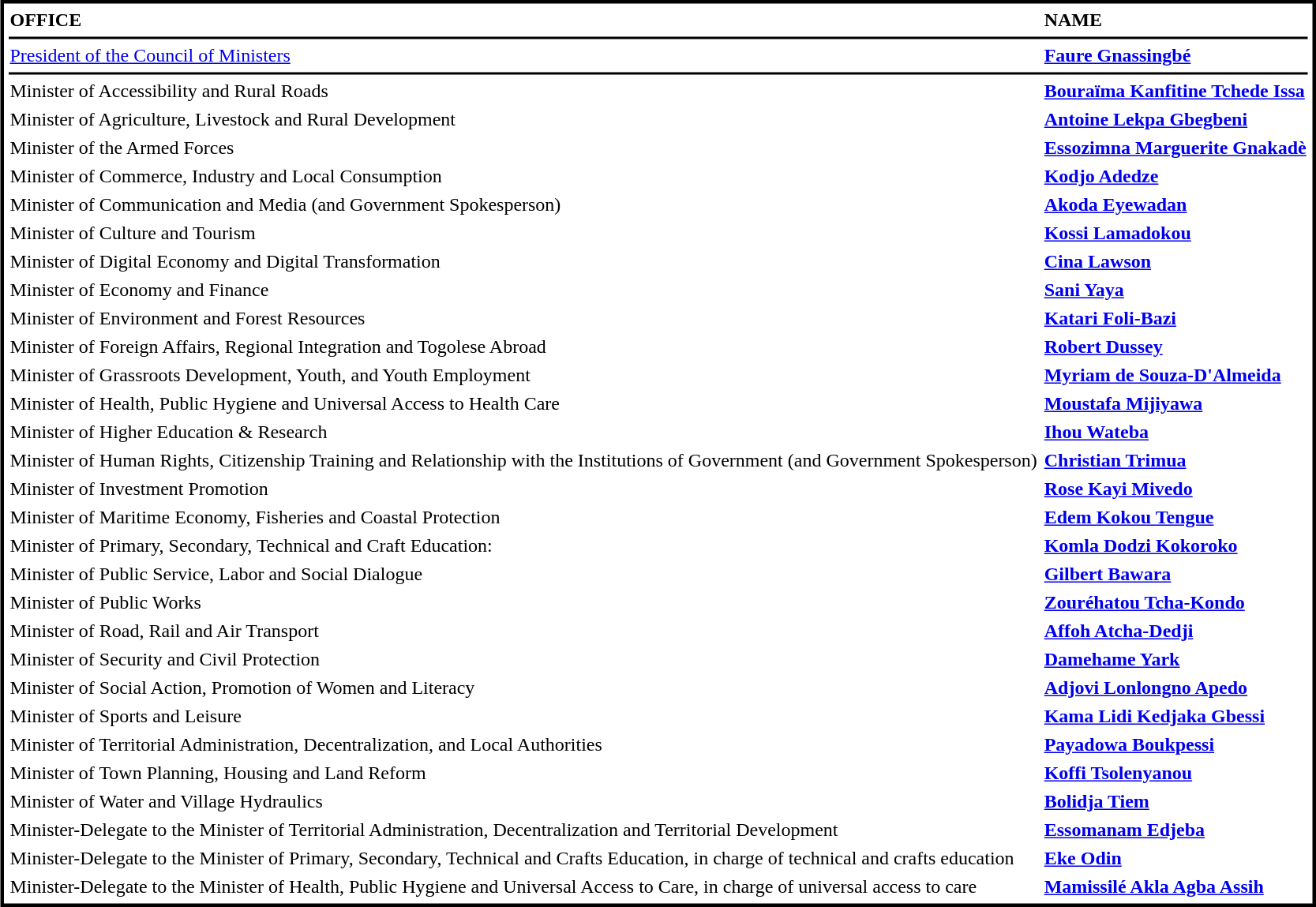<table cellpadding=1 cellspacing=4 style="margin:3px; border:3px solid #000000;">
<tr>
<td><strong>OFFICE</strong></td>
<td><strong>NAME</strong></td>
</tr>
<tr>
<td bgcolor=#000000 colspan=3></td>
</tr>
<tr>
<td><a href='#'>President of the Council of Ministers</a></td>
<td><strong><a href='#'>Faure Gnassingbé</a></strong></td>
</tr>
<tr>
<td bgcolor=#000000 colspan=3></td>
</tr>
<tr>
<td>Minister of Accessibility and Rural Roads</td>
<td><strong><a href='#'>Bouraïma Kanfitine Tchede Issa</a></strong></td>
</tr>
<tr>
<td>Minister of Agriculture, Livestock and Rural Development</td>
<td><strong><a href='#'>Antoine Lekpa Gbegbeni</a></strong></td>
</tr>
<tr>
<td>Minister of the Armed Forces</td>
<td><strong><a href='#'>Essozimna Marguerite Gnakadè</a></strong></td>
</tr>
<tr>
<td>Minister of Commerce, Industry and Local Consumption</td>
<td><strong><a href='#'>Kodjo Adedze</a></strong></td>
</tr>
<tr>
<td>Minister of Communication and Media (and Government Spokesperson)</td>
<td><strong><a href='#'>Akoda Eyewadan</a></strong></td>
</tr>
<tr>
<td>Minister of Culture and Tourism</td>
<td><strong><a href='#'>Kossi Lamadokou</a></strong></td>
</tr>
<tr>
<td>Minister of Digital Economy and Digital Transformation</td>
<td><strong><a href='#'>Cina Lawson</a></strong></td>
</tr>
<tr>
<td>Minister of Economy and Finance</td>
<td><strong><a href='#'>Sani Yaya</a></strong></td>
</tr>
<tr>
<td>Minister of Environment and Forest Resources</td>
<td><strong><a href='#'>Katari Foli-Bazi</a></strong></td>
</tr>
<tr>
<td>Minister of Foreign Affairs, Regional Integration and Togolese Abroad</td>
<td><strong><a href='#'>Robert Dussey</a></strong></td>
</tr>
<tr>
<td>Minister of Grassroots Development, Youth, and Youth Employment</td>
<td><strong><a href='#'>Myriam de Souza-D'Almeida</a></strong></td>
</tr>
<tr>
<td>Minister of Health, Public Hygiene and Universal Access to Health Care</td>
<td><strong><a href='#'>Moustafa Mijiyawa</a></strong></td>
</tr>
<tr>
<td>Minister of Higher Education & Research</td>
<td><strong><a href='#'>Ihou Wateba</a></strong></td>
</tr>
<tr>
<td>Minister of Human Rights, Citizenship Training and Relationship with the Institutions of Government (and Government Spokesperson)</td>
<td><strong><a href='#'>Christian Trimua</a></strong></td>
</tr>
<tr>
<td>Minister of Investment Promotion</td>
<td><strong><a href='#'>Rose Kayi Mivedo</a></strong></td>
</tr>
<tr>
<td>Minister of Maritime Economy, Fisheries and Coastal Protection</td>
<td><strong><a href='#'>Edem Kokou Tengue</a></strong></td>
</tr>
<tr>
<td>Minister of Primary, Secondary, Technical and Craft Education:</td>
<td><strong><a href='#'>Komla Dodzi Kokoroko</a></strong></td>
</tr>
<tr>
<td>Minister of Public Service, Labor and Social Dialogue</td>
<td><strong><a href='#'>Gilbert Bawara</a></strong></td>
</tr>
<tr>
<td>Minister of Public Works</td>
<td><strong><a href='#'>Zouréhatou Tcha-Kondo</a></strong></td>
</tr>
<tr>
<td>Minister of Road, Rail and Air Transport</td>
<td><strong><a href='#'>Affoh Atcha-Dedji</a></strong></td>
</tr>
<tr>
<td>Minister of Security and Civil Protection</td>
<td><strong><a href='#'>Damehame Yark</a></strong></td>
</tr>
<tr>
<td>Minister of Social Action, Promotion of Women and Literacy</td>
<td><strong><a href='#'>Adjovi Lonlongno Apedo</a></strong></td>
</tr>
<tr>
<td>Minister of Sports and Leisure</td>
<td><strong><a href='#'>Kama Lidi Kedjaka Gbessi</a></strong></td>
</tr>
<tr>
<td>Minister of Territorial Administration, Decentralization, and Local Authorities</td>
<td><strong><a href='#'>Payadowa Boukpessi</a></strong></td>
</tr>
<tr>
<td>Minister of Town Planning, Housing and Land Reform</td>
<td><strong><a href='#'>Koffi Tsolenyanou</a></strong></td>
</tr>
<tr>
<td>Minister of Water and Village Hydraulics</td>
<td><strong><a href='#'>Bolidja Tiem</a></strong></td>
</tr>
<tr>
<td>Minister-Delegate to the Minister of Territorial Administration, Decentralization and Territorial Development</td>
<td><strong><a href='#'>Essomanam Edjeba</a></strong></td>
</tr>
<tr>
<td>Minister-Delegate to the Minister of Primary, Secondary, Technical and Crafts Education, in charge of technical and crafts education</td>
<td><strong><a href='#'>Eke Odin</a></strong></td>
</tr>
<tr>
<td>Minister-Delegate to the Minister of Health, Public Hygiene and Universal Access to Care, in charge of universal access to care</td>
<td><strong><a href='#'>Mamissilé Akla Agba Assih</a></strong></td>
</tr>
</table>
